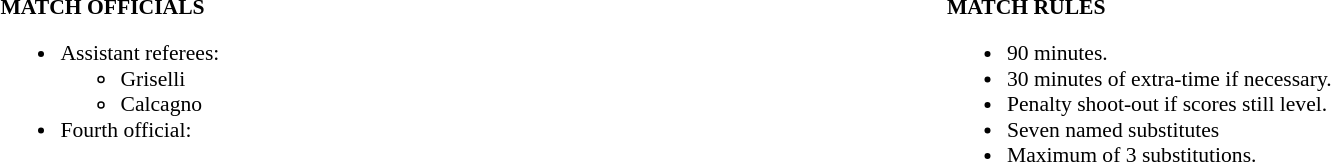<table width=100% style="font-size: 90%">
<tr>
<td width=50% valign=top><br><strong>MATCH OFFICIALS</strong><ul><li>Assistant referees:<ul><li>Griselli</li><li>Calcagno</li></ul></li><li>Fourth official:</li></ul></td>
<td width=50% valign=top><br><strong>MATCH RULES</strong><ul><li>90 minutes.</li><li>30 minutes of extra-time if necessary.</li><li>Penalty shoot-out if scores still level.</li><li>Seven named substitutes</li><li>Maximum of 3 substitutions.</li></ul></td>
</tr>
</table>
